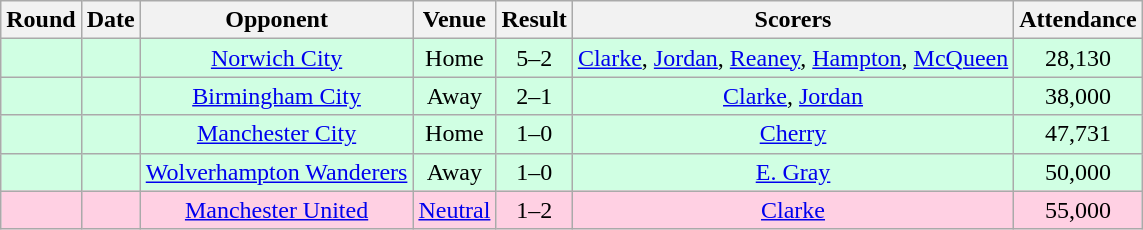<table class="wikitable sortable" style="text-align:center">
<tr>
<th>Round</th>
<th>Date</th>
<th>Opponent</th>
<th>Venue</th>
<th>Result</th>
<th class="unsortable">Scorers</th>
<th>Attendance</th>
</tr>
<tr style="background-color: #d0ffe3;">
<td></td>
<td></td>
<td><a href='#'>Norwich City</a></td>
<td>Home</td>
<td>5–2</td>
<td><a href='#'>Clarke</a>, <a href='#'>Jordan</a>, <a href='#'>Reaney</a>, <a href='#'>Hampton</a>, <a href='#'>McQueen</a></td>
<td>28,130</td>
</tr>
<tr style="background-color: #d0ffe3;">
<td></td>
<td></td>
<td><a href='#'>Birmingham City</a></td>
<td>Away</td>
<td>2–1</td>
<td><a href='#'>Clarke</a>, <a href='#'>Jordan</a></td>
<td>38,000</td>
</tr>
<tr style="background-color: #d0ffe3;">
<td></td>
<td></td>
<td><a href='#'>Manchester City</a></td>
<td>Home</td>
<td>1–0</td>
<td><a href='#'>Cherry</a></td>
<td>47,731</td>
</tr>
<tr style="background-color: #d0ffe3;">
<td></td>
<td></td>
<td><a href='#'>Wolverhampton Wanderers</a></td>
<td>Away</td>
<td>1–0</td>
<td><a href='#'>E. Gray</a></td>
<td>50,000</td>
</tr>
<tr style="background-color: #ffd0e3;">
<td></td>
<td></td>
<td><a href='#'>Manchester United</a></td>
<td><a href='#'>Neutral</a></td>
<td>1–2</td>
<td><a href='#'>Clarke</a></td>
<td>55,000</td>
</tr>
</table>
